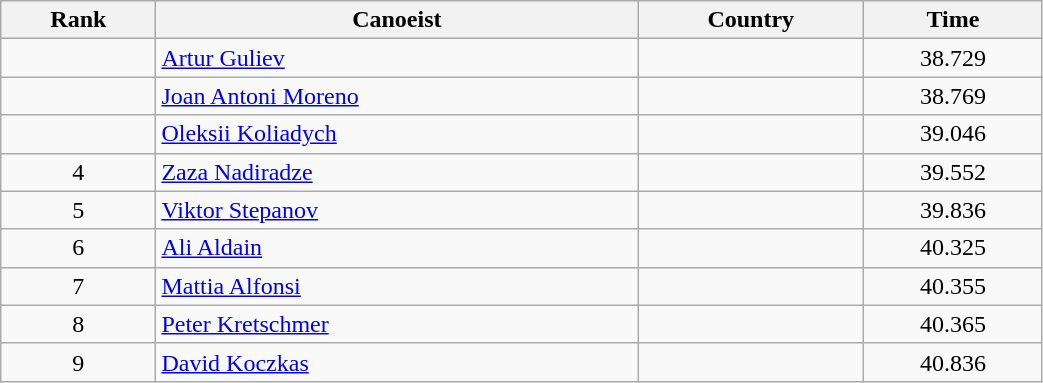<table class="wikitable" style="text-align:center;width: 55%">
<tr>
<th>Rank</th>
<th>Canoeist</th>
<th>Country</th>
<th>Time</th>
</tr>
<tr>
<td></td>
<td align="left"><a href='#'>Artur Guliev</a></td>
<td align="left"></td>
<td>38.729</td>
</tr>
<tr>
<td></td>
<td align="left"><a href='#'>Joan Antoni Moreno</a></td>
<td align="left"></td>
<td>38.769</td>
</tr>
<tr>
<td></td>
<td align="left"><a href='#'>Oleksii Koliadych</a></td>
<td align="left"></td>
<td>39.046</td>
</tr>
<tr>
<td>4</td>
<td align="left"><a href='#'>Zaza Nadiradze</a></td>
<td align="left"></td>
<td>39.552</td>
</tr>
<tr>
<td>5</td>
<td align="left"><a href='#'>Viktor Stepanov</a></td>
<td align="left"></td>
<td>39.836</td>
</tr>
<tr>
<td>6</td>
<td align="left"><a href='#'>Ali Aldain</a></td>
<td align="left"></td>
<td>40.325</td>
</tr>
<tr>
<td>7</td>
<td align="left"><a href='#'>Mattia Alfonsi</a></td>
<td align="left"></td>
<td>40.355</td>
</tr>
<tr>
<td>8</td>
<td align="left"><a href='#'>Peter Kretschmer</a></td>
<td align="left"></td>
<td>40.365</td>
</tr>
<tr>
<td>9</td>
<td align="left"><a href='#'>David Koczkas</a></td>
<td align="left"></td>
<td>40.836</td>
</tr>
</table>
